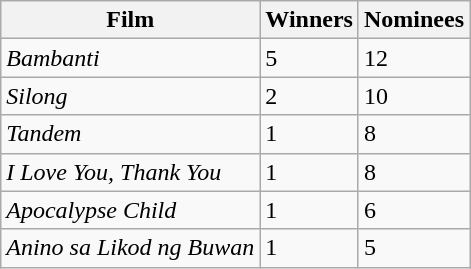<table class="wikitable collapsible autocollapse"  style="text-align:left;">
<tr>
<th>Film</th>
<th>Winners</th>
<th>Nominees</th>
</tr>
<tr>
<td><em>Bambanti</em></td>
<td>5</td>
<td>12</td>
</tr>
<tr>
<td><em>Silong</em></td>
<td>2</td>
<td>10</td>
</tr>
<tr>
<td><em>Tandem</em></td>
<td>1</td>
<td>8</td>
</tr>
<tr>
<td><em>I Love You, Thank You</em></td>
<td>1</td>
<td>8</td>
</tr>
<tr>
<td><em>Apocalypse Child</em></td>
<td>1</td>
<td>6</td>
</tr>
<tr>
<td><em>Anino sa Likod ng Buwan</em></td>
<td>1</td>
<td>5</td>
</tr>
</table>
